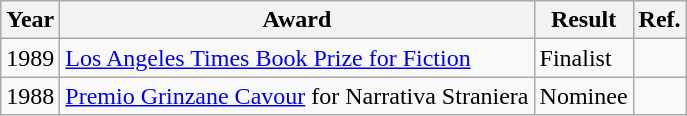<table class="wikitable">
<tr>
<th>Year</th>
<th>Award</th>
<th>Result</th>
<th>Ref.</th>
</tr>
<tr>
<td>1989</td>
<td><a href='#'>Los Angeles Times Book Prize for Fiction</a></td>
<td>Finalist</td>
<td></td>
</tr>
<tr>
<td>1988</td>
<td><a href='#'>Premio Grinzane Cavour</a> for Narrativa Straniera</td>
<td>Nominee</td>
<td></td>
</tr>
</table>
